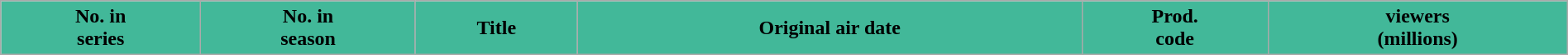<table class="wikitable plainrowheaders" style="width:100%;">
<tr>
<th scope="col" style="background:#42B899; color:#000;">No. in<br>series</th>
<th scope="col" style="background:#42B899; color:#000;">No. in<br>season</th>
<th scope="col" style="background:#42B899; color:#000;">Title</th>
<th scope="col" style="background:#42B899; color:#000;">Original air date</th>
<th scope="col" style="background:#42B899; color:#000;">Prod.<br>code</th>
<th scope="col" style="background:#42B899; color:#000;">viewers<br>(millions)<br>














</th>
</tr>
</table>
